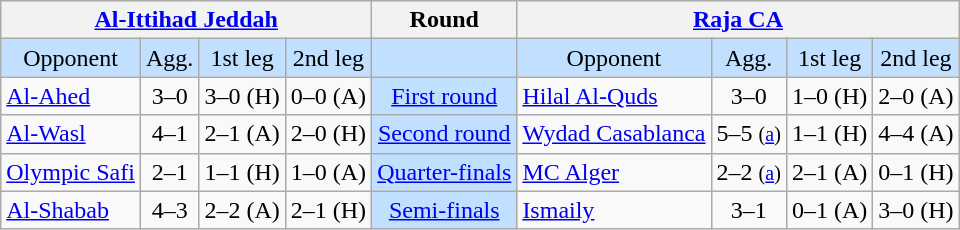<table class="wikitable" style="text-align:center">
<tr>
<th colspan=4><a href='#'>Al-Ittihad Jeddah</a></th>
<th>Round</th>
<th colspan=4><a href='#'>Raja CA</a></th>
</tr>
<tr style="background:#c1e0ff">
<td>Opponent</td>
<td>Agg.</td>
<td>1st leg</td>
<td>2nd leg</td>
<td></td>
<td>Opponent</td>
<td>Agg.</td>
<td>1st leg</td>
<td>2nd leg</td>
</tr>
<tr>
<td align=left> <a href='#'>Al-Ahed</a></td>
<td>3–0</td>
<td>3–0 (H)</td>
<td>0–0 (A)</td>
<td style="background:#c1e0ff;"><a href='#'>First round</a></td>
<td align=left> <a href='#'>Hilal Al-Quds</a></td>
<td>3–0</td>
<td>1–0 (H)</td>
<td>2–0 (A)</td>
</tr>
<tr>
<td align=left> <a href='#'>Al-Wasl</a></td>
<td>4–1</td>
<td>2–1 (A)</td>
<td>2–0 (H)</td>
<td style="background:#c1e0ff;"><a href='#'>Second round</a></td>
<td align=left> <a href='#'>Wydad Casablanca</a></td>
<td>5–5 <small>(<a href='#'>a</a>)</small></td>
<td>1–1 (H)</td>
<td>4–4 (A)</td>
</tr>
<tr>
<td align=left> <a href='#'>Olympic Safi</a></td>
<td>2–1</td>
<td>1–1 (H)</td>
<td>1–0 (A)</td>
<td style="background:#c1e0ff;"><a href='#'>Quarter-finals</a></td>
<td align=left> <a href='#'>MC Alger</a></td>
<td>2–2 <small>(<a href='#'>a</a>)</small></td>
<td>2–1 (A)</td>
<td>0–1 (H)</td>
</tr>
<tr>
<td align=left> <a href='#'>Al-Shabab</a></td>
<td>4–3</td>
<td>2–2 (A)</td>
<td>2–1 (H)</td>
<td style="background:#c1e0ff;"><a href='#'>Semi-finals</a></td>
<td align=left> <a href='#'>Ismaily</a></td>
<td>3–1</td>
<td>0–1 (A)</td>
<td>3–0 (H)</td>
</tr>
</table>
